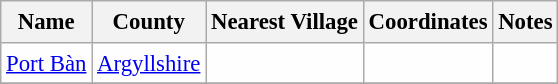<table class="wikitable sortable" style="table-layout:fixed;background-color:#FEFEFE;font-size:95%;padding:0.30em;line-height:1.35em;">
<tr>
<th scope="col">Name</th>
<th scope="col">County</th>
<th scope="col">Nearest Village</th>
<th scope="col" data-sort-type="number">Coordinates</th>
<th scope="col">Notes</th>
</tr>
<tr>
<td><a href='#'>Port Bàn</a></td>
<td><a href='#'>Argyllshire</a></td>
<td></td>
<td></td>
<td></td>
</tr>
<tr>
</tr>
</table>
